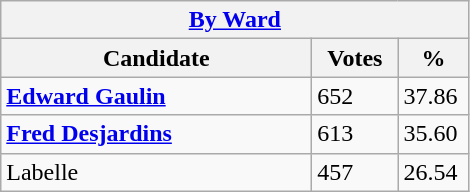<table class="wikitable">
<tr>
<th colspan="3"><a href='#'>By Ward</a></th>
</tr>
<tr>
<th style="width: 200px">Candidate</th>
<th style="width: 50px">Votes</th>
<th style="width: 40px">%</th>
</tr>
<tr>
<td><strong><a href='#'>Edward Gaulin</a></strong></td>
<td>652</td>
<td>37.86</td>
</tr>
<tr>
<td><strong><a href='#'>Fred Desjardins</a></strong></td>
<td>613</td>
<td>35.60</td>
</tr>
<tr>
<td>Labelle</td>
<td>457</td>
<td>26.54</td>
</tr>
</table>
